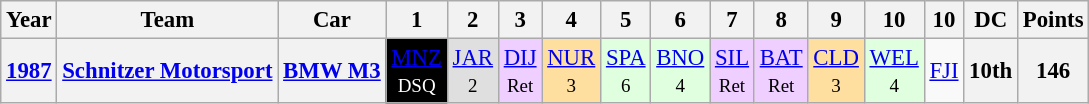<table class="wikitable" style="text-align:center; font-size:95%">
<tr>
<th>Year</th>
<th>Team</th>
<th>Car</th>
<th>1</th>
<th>2</th>
<th>3</th>
<th>4</th>
<th>5</th>
<th>6</th>
<th>7</th>
<th>8</th>
<th>9</th>
<th>10</th>
<th>10</th>
<th>DC</th>
<th>Points</th>
</tr>
<tr>
<th><a href='#'>1987</a></th>
<th><a href='#'>Schnitzer Motorsport</a></th>
<th><a href='#'>BMW M3</a></th>
<td style="background:#000000; color:white"><a href='#'>MNZ</a><br><small>DSQ</small></td>
<td style="background:#dfdfdf;"><a href='#'>JAR</a><br><small>2</small></td>
<td style="background:#efcfff;"><a href='#'>DIJ</a><br><small>Ret</small></td>
<td style="background:#ffdf9f;"><a href='#'>NUR</a><br><small>3</small></td>
<td style="background:#dfffdf;"><a href='#'>SPA</a><br><small>6</small></td>
<td style="background:#dfffdf;"><a href='#'>BNO</a><br><small>4</small></td>
<td style="background:#efcfff;"><a href='#'>SIL</a><br><small>Ret</small></td>
<td style="background:#efcfff;"><a href='#'>BAT</a><br><small>Ret</small></td>
<td style="background:#ffdf9f;"><a href='#'>CLD</a><br><small>3</small></td>
<td style="background:#dfffdf;"><a href='#'>WEL</a><br><small>4</small></td>
<td><a href='#'>FJI</a></td>
<th>10th</th>
<th>146</th>
</tr>
</table>
